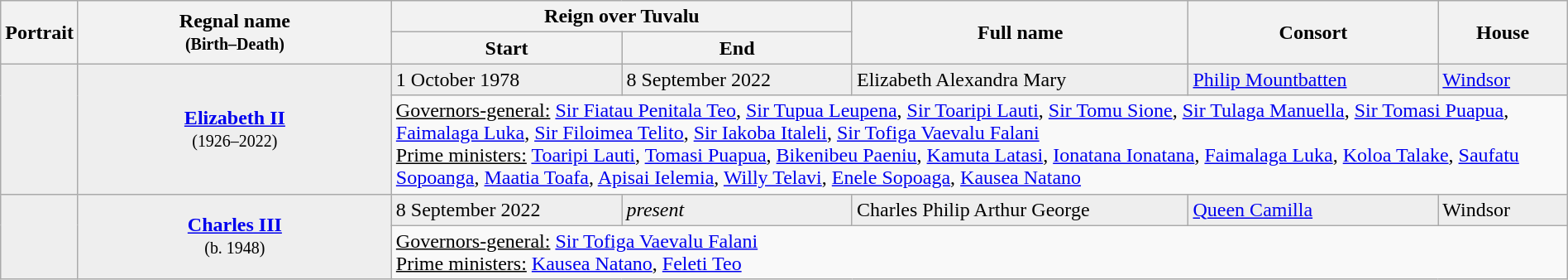<table class="wikitable" style="width:100%;">
<tr>
<th rowspan="2">Portrait</th>
<th rowspan="2" style="width:20%;">Regnal name<br><small>(Birth–Death)</small></th>
<th colspan=2>Reign over Tuvalu</th>
<th rowspan="2">Full name</th>
<th rowspan="2">Consort</th>
<th rowspan="2">House</th>
</tr>
<tr>
<th>Start</th>
<th>End</th>
</tr>
<tr style="background:#eee;">
<td rowspan="2" style="text-align:center;"></td>
<td rowspan="2" style="text-align:center;"><strong><a href='#'>Elizabeth II</a></strong><br><small>(1926–2022)</small></td>
<td>1 October 1978</td>
<td>8 September 2022</td>
<td>Elizabeth Alexandra Mary</td>
<td><a href='#'>Philip Mountbatten</a></td>
<td><a href='#'>Windsor</a></td>
</tr>
<tr>
<td colspan="5"><u>Governors-general:</u> <a href='#'>Sir Fiatau Penitala Teo</a>, <a href='#'>Sir Tupua Leupena</a>, <a href='#'>Sir Toaripi Lauti</a>, <a href='#'>Sir Tomu Sione</a>, <a href='#'>Sir Tulaga Manuella</a>, <a href='#'>Sir Tomasi Puapua</a>, <a href='#'>Faimalaga Luka</a>, <a href='#'>Sir Filoimea Telito</a>, <a href='#'>Sir Iakoba Italeli</a>, <a href='#'>Sir Tofiga Vaevalu Falani</a><br><u>Prime ministers:</u> <a href='#'>Toaripi Lauti</a>, <a href='#'>Tomasi Puapua</a>, <a href='#'>Bikenibeu Paeniu</a>, <a href='#'>Kamuta Latasi</a>, <a href='#'>Ionatana Ionatana</a>, <a href='#'>Faimalaga Luka</a>, <a href='#'>Koloa Talake</a>, <a href='#'>Saufatu Sopoanga</a>, <a href='#'>Maatia Toafa</a>, <a href='#'>Apisai Ielemia</a>, <a href='#'>Willy Telavi</a>, <a href='#'>Enele Sopoaga</a>, <a href='#'>Kausea Natano</a></td>
</tr>
<tr style="background:#eee;">
<td rowspan="2" style="text-align:center;"></td>
<td rowspan="2" style="text-align:center;"><strong><a href='#'>Charles III</a></strong><br><small>(b. 1948)</small></td>
<td>8 September 2022</td>
<td><em>present</em></td>
<td>Charles Philip Arthur George</td>
<td><a href='#'>Queen Camilla</a></td>
<td>Windsor</td>
</tr>
<tr>
<td colspan="5"><u>Governors-general:</u> <a href='#'>Sir Tofiga Vaevalu Falani</a><br><u>Prime ministers:</u> <a href='#'>Kausea Natano</a>, <a href='#'>Feleti Teo</a></td>
</tr>
</table>
